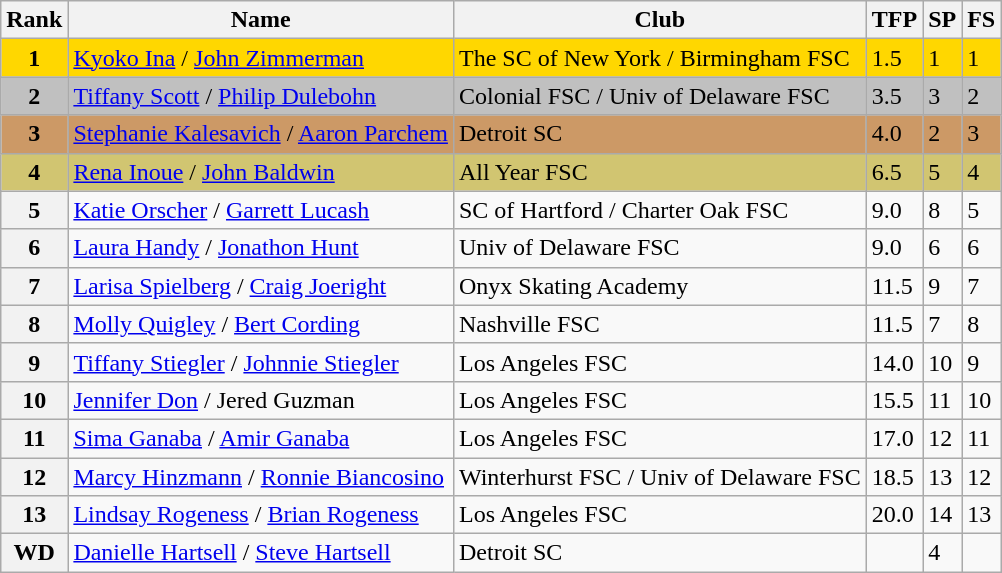<table class="wikitable">
<tr>
<th>Rank</th>
<th>Name</th>
<th>Club</th>
<th>TFP</th>
<th>SP</th>
<th>FS</th>
</tr>
<tr bgcolor="gold">
<td align="center"><strong>1</strong></td>
<td><a href='#'>Kyoko Ina</a> / <a href='#'>John Zimmerman</a></td>
<td>The SC of New York / Birmingham FSC</td>
<td>1.5</td>
<td>1</td>
<td>1</td>
</tr>
<tr bgcolor="silver">
<td align="center"><strong>2</strong></td>
<td><a href='#'>Tiffany Scott</a> / <a href='#'>Philip Dulebohn</a></td>
<td>Colonial FSC / Univ of Delaware FSC</td>
<td>3.5</td>
<td>3</td>
<td>2</td>
</tr>
<tr bgcolor="cc9966">
<td align="center"><strong>3</strong></td>
<td><a href='#'>Stephanie Kalesavich</a> / <a href='#'>Aaron Parchem</a></td>
<td>Detroit SC</td>
<td>4.0</td>
<td>2</td>
<td>3</td>
</tr>
<tr bgcolor="#d1c571">
<td align="center"><strong>4</strong></td>
<td><a href='#'>Rena Inoue</a> / <a href='#'>John Baldwin</a></td>
<td>All Year FSC</td>
<td>6.5</td>
<td>5</td>
<td>4</td>
</tr>
<tr>
<th>5</th>
<td><a href='#'>Katie Orscher</a> / <a href='#'>Garrett Lucash</a></td>
<td>SC of Hartford / Charter Oak FSC</td>
<td>9.0</td>
<td>8</td>
<td>5</td>
</tr>
<tr>
<th>6</th>
<td><a href='#'>Laura Handy</a> / <a href='#'>Jonathon Hunt</a></td>
<td>Univ of Delaware FSC</td>
<td>9.0</td>
<td>6</td>
<td>6</td>
</tr>
<tr>
<th>7</th>
<td><a href='#'>Larisa Spielberg</a> / <a href='#'>Craig Joeright</a></td>
<td>Onyx Skating Academy</td>
<td>11.5</td>
<td>9</td>
<td>7</td>
</tr>
<tr>
<th>8</th>
<td><a href='#'>Molly Quigley</a> / <a href='#'>Bert Cording</a></td>
<td>Nashville FSC</td>
<td>11.5</td>
<td>7</td>
<td>8</td>
</tr>
<tr>
<th>9</th>
<td><a href='#'>Tiffany Stiegler</a> / <a href='#'>Johnnie Stiegler</a></td>
<td>Los Angeles FSC</td>
<td>14.0</td>
<td>10</td>
<td>9</td>
</tr>
<tr>
<th>10</th>
<td><a href='#'>Jennifer Don</a> / Jered Guzman</td>
<td>Los Angeles FSC</td>
<td>15.5</td>
<td>11</td>
<td>10</td>
</tr>
<tr>
<th>11</th>
<td><a href='#'>Sima Ganaba</a> / <a href='#'>Amir Ganaba</a></td>
<td>Los Angeles FSC</td>
<td>17.0</td>
<td>12</td>
<td>11</td>
</tr>
<tr>
<th>12</th>
<td><a href='#'>Marcy Hinzmann</a> / <a href='#'>Ronnie Biancosino</a></td>
<td>Winterhurst FSC / Univ of Delaware FSC</td>
<td>18.5</td>
<td>13</td>
<td>12</td>
</tr>
<tr>
<th>13</th>
<td><a href='#'>Lindsay Rogeness</a> / <a href='#'>Brian Rogeness</a></td>
<td>Los Angeles FSC</td>
<td>20.0</td>
<td>14</td>
<td>13</td>
</tr>
<tr>
<th>WD</th>
<td><a href='#'>Danielle Hartsell</a> / <a href='#'>Steve Hartsell</a></td>
<td>Detroit SC</td>
<td></td>
<td>4</td>
<td></td>
</tr>
</table>
